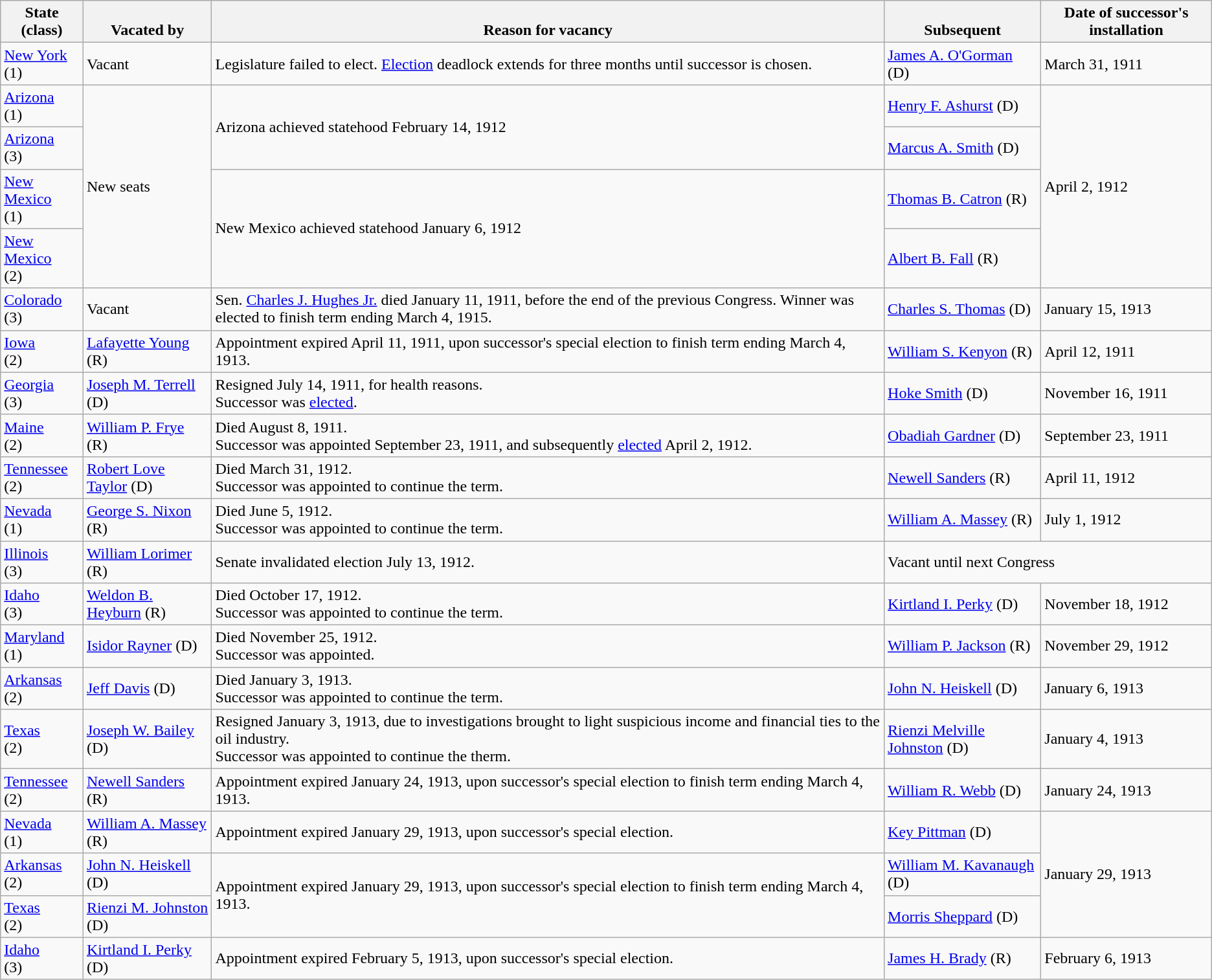<table class="wikitable sortable">
<tr valign=bottom>
<th>State<br>(class)</th>
<th>Vacated by</th>
<th>Reason for vacancy</th>
<th>Subsequent</th>
<th>Date of successor's installation</th>
</tr>
<tr>
<td><a href='#'>New York</a><br>(1)</td>
<td>Vacant</td>
<td>Legislature failed to elect. <a href='#'>Election</a> deadlock extends for three months until successor is chosen.</td>
<td><a href='#'>James A. O'Gorman</a> (D)</td>
<td>March 31, 1911</td>
</tr>
<tr>
<td><a href='#'>Arizona</a><br>(1)</td>
<td rowspan=4>New seats</td>
<td rowspan=2>Arizona achieved statehood February 14, 1912</td>
<td><a href='#'>Henry F. Ashurst</a> (D)</td>
<td rowspan=4>April 2, 1912</td>
</tr>
<tr>
<td><a href='#'>Arizona</a><br>(3)</td>
<td><a href='#'>Marcus A. Smith</a> (D)</td>
</tr>
<tr>
<td><a href='#'>New Mexico</a><br>(1)</td>
<td rowspan=2>New Mexico achieved statehood January 6, 1912</td>
<td><a href='#'>Thomas B. Catron</a> (R)</td>
</tr>
<tr>
<td><a href='#'>New Mexico</a><br>(2)</td>
<td><a href='#'>Albert B. Fall</a> (R)</td>
</tr>
<tr>
<td><a href='#'>Colorado</a><br>(3)</td>
<td>Vacant</td>
<td>Sen. <a href='#'>Charles J. Hughes Jr.</a> died January 11, 1911, before the end of the previous Congress. Winner was elected to finish term ending March 4, 1915.</td>
<td><a href='#'>Charles S. Thomas</a> (D)</td>
<td>January 15, 1913</td>
</tr>
<tr>
<td><a href='#'>Iowa</a><br>(2)</td>
<td><a href='#'>Lafayette Young</a> (R)</td>
<td>Appointment expired April 11, 1911, upon successor's special election to finish term ending March 4, 1913.</td>
<td><a href='#'>William S. Kenyon</a> (R)</td>
<td>April 12, 1911</td>
</tr>
<tr>
<td><a href='#'>Georgia</a><br>(3)</td>
<td><a href='#'>Joseph M. Terrell</a> (D)</td>
<td>Resigned July 14, 1911, for health reasons.<br>Successor was <a href='#'>elected</a>.</td>
<td><a href='#'>Hoke Smith</a> (D)</td>
<td>November 16, 1911</td>
</tr>
<tr>
<td><a href='#'>Maine</a><br>(2)</td>
<td><a href='#'>William P. Frye</a> (R)</td>
<td>Died August 8, 1911.<br>Successor was appointed September 23, 1911, and subsequently <a href='#'>elected</a> April 2, 1912.</td>
<td><a href='#'>Obadiah Gardner</a> (D)</td>
<td>September 23, 1911</td>
</tr>
<tr>
<td><a href='#'>Tennessee</a><br>(2)</td>
<td><a href='#'>Robert Love Taylor</a> (D)</td>
<td>Died March 31, 1912.<br>Successor was appointed to continue the term.</td>
<td><a href='#'>Newell Sanders</a> (R)</td>
<td>April 11, 1912</td>
</tr>
<tr>
<td><a href='#'>Nevada</a><br>(1)</td>
<td><a href='#'>George S. Nixon</a> (R)</td>
<td>Died June 5, 1912.<br>Successor was appointed to continue the term.</td>
<td><a href='#'>William A. Massey</a> (R)</td>
<td>July 1, 1912</td>
</tr>
<tr>
<td><a href='#'>Illinois</a><br>(3)</td>
<td><a href='#'>William Lorimer</a> (R)</td>
<td>Senate invalidated election July 13, 1912.</td>
<td colspan=2>Vacant until next Congress</td>
</tr>
<tr>
<td><a href='#'>Idaho</a><br>(3)</td>
<td><a href='#'>Weldon B. Heyburn</a> (R)</td>
<td>Died October 17, 1912.<br>Successor was appointed to continue the term.</td>
<td><a href='#'>Kirtland I. Perky</a> (D)</td>
<td>November 18, 1912</td>
</tr>
<tr>
<td><a href='#'>Maryland</a><br>(1)</td>
<td><a href='#'>Isidor Rayner</a> (D)</td>
<td>Died November 25, 1912.<br>Successor was appointed.</td>
<td><a href='#'>William P. Jackson</a> (R)</td>
<td>November 29, 1912</td>
</tr>
<tr>
<td><a href='#'>Arkansas</a><br>(2)</td>
<td><a href='#'>Jeff Davis</a> (D)</td>
<td>Died January 3, 1913.<br>Successor was appointed to continue the term.</td>
<td><a href='#'>John N. Heiskell</a> (D)</td>
<td>January 6, 1913</td>
</tr>
<tr>
<td><a href='#'>Texas</a><br>(2)</td>
<td><a href='#'>Joseph W. Bailey</a> (D)</td>
<td>Resigned January 3, 1913, due to investigations brought to light suspicious income and financial ties to the oil industry.<br>Successor was appointed to continue the therm.</td>
<td><a href='#'>Rienzi Melville Johnston</a> (D)</td>
<td>January 4, 1913</td>
</tr>
<tr>
<td><a href='#'>Tennessee</a><br>(2)</td>
<td><a href='#'>Newell Sanders</a> (R)</td>
<td>Appointment expired January 24, 1913, upon successor's special election to finish term ending March 4, 1913.</td>
<td><a href='#'>William R. Webb</a> (D)</td>
<td>January 24, 1913</td>
</tr>
<tr>
<td><a href='#'>Nevada</a><br>(1)</td>
<td><a href='#'>William A. Massey</a> (R)</td>
<td>Appointment expired January 29, 1913, upon successor's special election.</td>
<td><a href='#'>Key Pittman</a> (D)</td>
<td rowspan=3>January 29, 1913</td>
</tr>
<tr>
<td><a href='#'>Arkansas</a><br>(2)</td>
<td><a href='#'>John N. Heiskell</a> (D)</td>
<td rowspan=2>Appointment expired January 29, 1913, upon successor's special election to finish term ending March 4, 1913.</td>
<td><a href='#'>William M. Kavanaugh</a> (D)</td>
</tr>
<tr>
<td><a href='#'>Texas</a><br>(2)</td>
<td><a href='#'>Rienzi M. Johnston</a> (D)</td>
<td><a href='#'>Morris Sheppard</a> (D)</td>
</tr>
<tr>
<td><a href='#'>Idaho</a><br>(3)</td>
<td><a href='#'>Kirtland I. Perky</a> (D)</td>
<td>Appointment expired February 5, 1913, upon successor's special election.</td>
<td><a href='#'>James H. Brady</a> (R)</td>
<td>February 6, 1913</td>
</tr>
</table>
